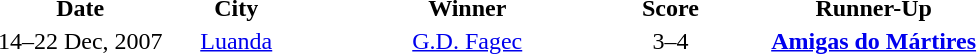<table border="0" style="text-align:center;">
<tr>
<th width=125px>Date</th>
<th width=75px>City</th>
<th width=225px>Winner</th>
<th>Score</th>
<th width=225px>Runner-Up</th>
</tr>
<tr>
<td>14–22 Dec, 2007</td>
<td><a href='#'>Luanda</a></td>
<td><a href='#'>G.D. Fagec</a></td>
<td>3–4</td>
<td><strong><a href='#'>Amigas do Mártires</a></strong></td>
</tr>
</table>
